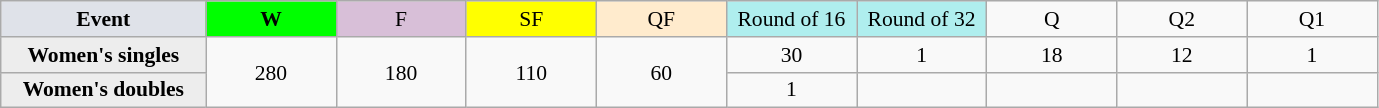<table class="wikitable" style="font-size:90%; text-align:center;">
<tr>
<td style="width:130px; background:#dfe2e9;"><strong>Event</strong></td>
<td style="width:80px; background:lime;"><strong>W</strong></td>
<td style="width:80px; background:thistle;">F</td>
<td style="width:80px; background:#ffff00;">SF</td>
<td style="width:80px; background:#ffebcd;">QF</td>
<td style="width:80px; background:#afeeee;">Round of 16</td>
<td style="width:80px; background:#afeeee;">Round of 32</td>
<td style="width:80px;">Q</td>
<td style="width:80px;">Q2</td>
<td style="width:80px;">Q1</td>
</tr>
<tr>
<th style="background:#ededed;">Women's singles</th>
<td rowspan="2">280</td>
<td rowspan="2">180</td>
<td rowspan="2">110</td>
<td rowspan="2">60</td>
<td>30</td>
<td>1</td>
<td>18</td>
<td>12</td>
<td>1</td>
</tr>
<tr>
<th style="background:#ededed;">Women's doubles</th>
<td>1</td>
<td></td>
<td></td>
<td></td>
<td></td>
</tr>
</table>
